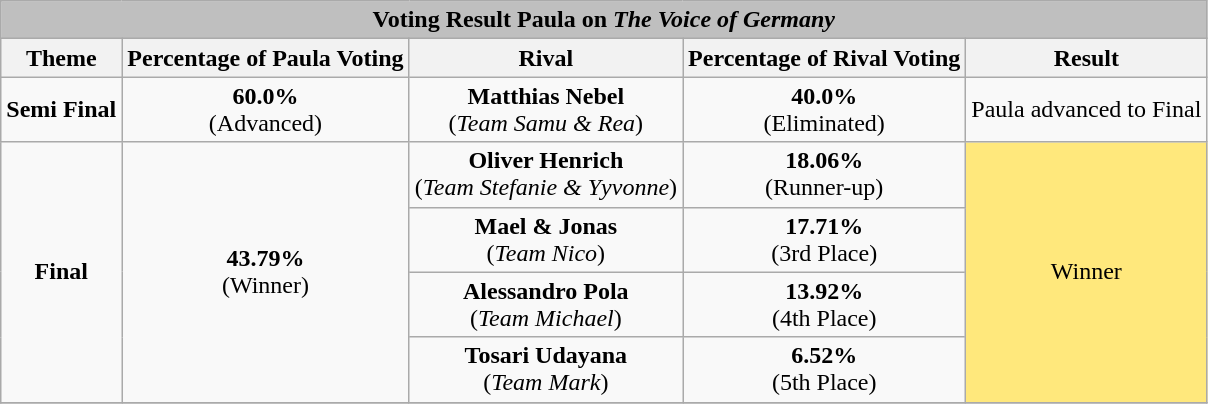<table Class="wikitable" style="text-align: center;">
<tr>
<th colspan="5" style="background:#BFBFBF;">Voting Result Paula on <em>The Voice of Germany</em></th>
</tr>
<tr>
<th>Theme</th>
<th>Percentage of Paula Voting</th>
<th>Rival</th>
<th>Percentage of Rival Voting</th>
<th>Result</th>
</tr>
<tr>
<td><strong>Semi Final</strong></td>
<td><strong>60.0%</strong><br>(Advanced)</td>
<td><strong>Matthias Nebel</strong><br>(<em>Team Samu & Rea</em>)</td>
<td><strong>40.0%</strong><br>(Eliminated)</td>
<td>Paula advanced to Final</td>
</tr>
<tr>
<td rowspan="4"><strong>Final</strong></td>
<td rowspan="4"><strong>43.79%</strong><br>(Winner)</td>
<td><strong>Oliver Henrich</strong><br>(<em>Team Stefanie & Yyvonne</em>)</td>
<td><strong>18.06%</strong><br>(Runner-up)</td>
<td rowspan="4" style="background:#FFE87C;">Winner</td>
</tr>
<tr>
<td><strong>Mael & Jonas</strong><br>(<em>Team Nico</em>)</td>
<td><strong>17.71%</strong><br>(3rd Place)</td>
</tr>
<tr>
<td><strong>Alessandro Pola </strong><br>(<em>Team Michael</em>)</td>
<td><strong>13.92%</strong><br>(4th Place)</td>
</tr>
<tr>
<td><strong>Tosari Udayana</strong><br>(<em>Team Mark</em>)</td>
<td><strong>6.52%</strong><br>(5th Place)</td>
</tr>
<tr>
</tr>
</table>
